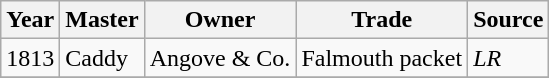<table class=" wikitable">
<tr>
<th>Year</th>
<th>Master</th>
<th>Owner</th>
<th>Trade</th>
<th>Source</th>
</tr>
<tr>
<td>1813</td>
<td>Caddy</td>
<td>Angove & Co.</td>
<td>Falmouth packet</td>
<td><em>LR</em></td>
</tr>
<tr>
</tr>
</table>
